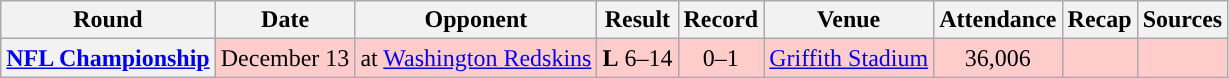<table class="wikitable" style="text-align:center">
<tr>
<th>Round</th>
<th>Date</th>
<th>Opponent</th>
<th>Result</th>
<th>Record</th>
<th>Venue</th>
<th>Attendance</th>
<th>Recap</th>
<th>Sources</th>
</tr>
<tr style="background:#fcc">
<th><a href='#'>NFL Championship</a></th>
<td>December 13</td>
<td>at <a href='#'>Washington Redskins</a></td>
<td><strong>L</strong> 6–14</td>
<td>0–1</td>
<td><a href='#'>Griffith Stadium</a></td>
<td>36,006</td>
<td></td>
<td></td>
</tr>
</table>
